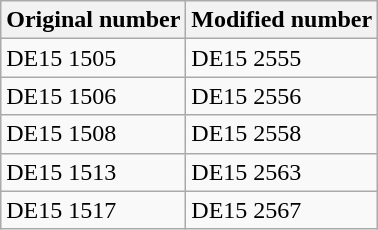<table class="wikitable">
<tr>
<th>Original number</th>
<th>Modified number</th>
</tr>
<tr>
<td>DE15 1505</td>
<td>DE15 2555</td>
</tr>
<tr>
<td>DE15 1506</td>
<td>DE15 2556</td>
</tr>
<tr>
<td>DE15 1508</td>
<td>DE15 2558</td>
</tr>
<tr>
<td>DE15 1513</td>
<td>DE15 2563</td>
</tr>
<tr>
<td>DE15 1517</td>
<td>DE15 2567</td>
</tr>
</table>
